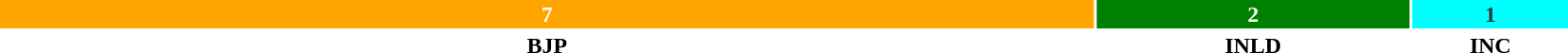<table style="width:88%; text-align:center;">
<tr style="color:white;">
<td style="background:orange; width:70.00%;"><strong>7</strong></td>
<td style="background:green; width:20.00%;"><strong>2</strong></td>
<td style="background:aqua; color:#333; width:10.00%;"><strong>1</strong></td>
</tr>
<tr>
<td><span><strong>BJP</strong></span></td>
<td><span><strong>INLD</strong></span></td>
<td><span><strong>INC</strong></span></td>
</tr>
</table>
